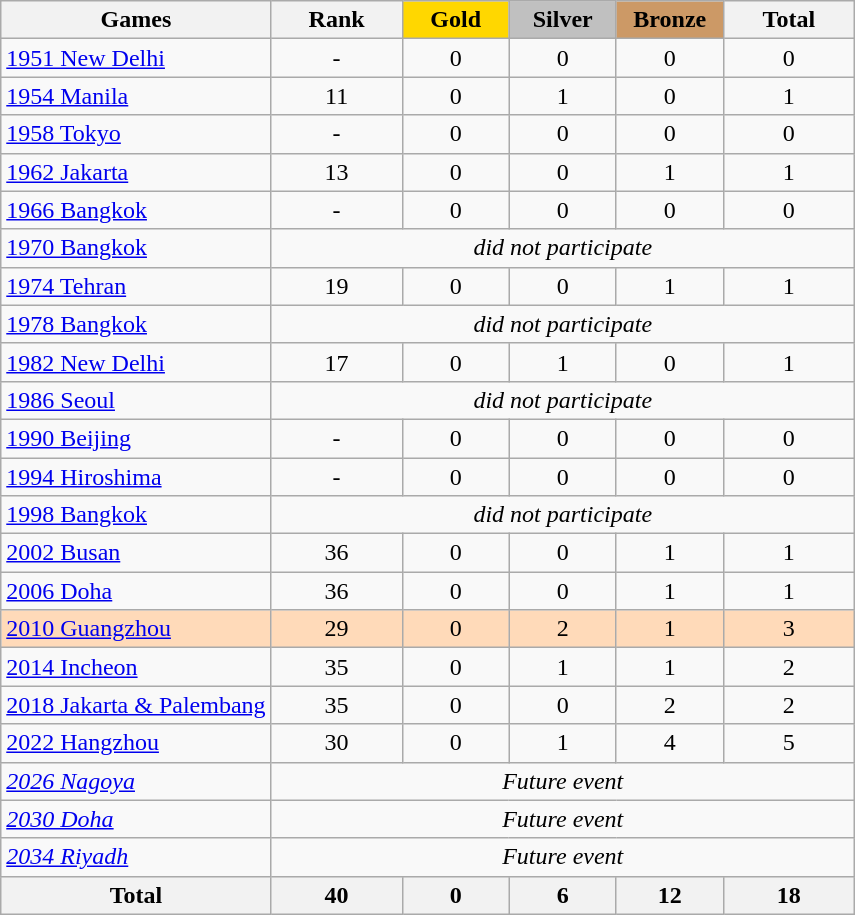<table class="wikitable sortable" style="margin-top:0em; text-align:center; font-size:100%;">
<tr>
<th>Games</th>
<th style="width:5em;">Rank</th>
<th style="background:gold; width:4em;"><strong>Gold</strong></th>
<th style="background:silver; width:4em;"><strong>Silver</strong></th>
<th style="background:#cc9966; width:4em;"><strong>Bronze</strong></th>
<th style="width:5em;">Total</th>
</tr>
<tr>
<td align=left> <a href='#'>1951 New Delhi</a></td>
<td>-</td>
<td>0</td>
<td>0</td>
<td>0</td>
<td>0</td>
</tr>
<tr>
<td align=left> <a href='#'>1954 Manila</a></td>
<td>11</td>
<td>0</td>
<td>1</td>
<td>0</td>
<td>1</td>
</tr>
<tr>
<td align=left> <a href='#'>1958 Tokyo</a></td>
<td>-</td>
<td>0</td>
<td>0</td>
<td>0</td>
<td>0</td>
</tr>
<tr>
<td align=left> <a href='#'>1962 Jakarta</a></td>
<td>13</td>
<td>0</td>
<td>0</td>
<td>1</td>
<td>1</td>
</tr>
<tr>
<td align=left> <a href='#'>1966 Bangkok</a></td>
<td>-</td>
<td>0</td>
<td>0</td>
<td>0</td>
<td>0</td>
</tr>
<tr>
<td align=left> <a href='#'>1970 Bangkok</a></td>
<td colspan=5><em>did not participate</em></td>
</tr>
<tr>
<td align=left> <a href='#'>1974 Tehran</a></td>
<td>19</td>
<td>0</td>
<td>0</td>
<td>1</td>
<td>1</td>
</tr>
<tr>
<td align=left> <a href='#'>1978 Bangkok</a></td>
<td colspan=5><em>did not participate</em></td>
</tr>
<tr>
<td align=left> <a href='#'>1982 New Delhi</a></td>
<td>17</td>
<td>0</td>
<td>1</td>
<td>0</td>
<td>1</td>
</tr>
<tr>
<td align=left> <a href='#'>1986 Seoul</a></td>
<td colspan=5><em>did not participate</em></td>
</tr>
<tr>
<td align=left> <a href='#'>1990 Beijing</a></td>
<td>-</td>
<td>0</td>
<td>0</td>
<td>0</td>
<td>0</td>
</tr>
<tr>
<td align=left> <a href='#'>1994 Hiroshima</a></td>
<td>-</td>
<td>0</td>
<td>0</td>
<td>0</td>
<td>0</td>
</tr>
<tr>
<td align=left> <a href='#'>1998 Bangkok</a></td>
<td colspan=5><em>did not participate</em></td>
</tr>
<tr>
<td align=left> <a href='#'>2002 Busan</a></td>
<td>36</td>
<td>0</td>
<td>0</td>
<td>1</td>
<td>1</td>
</tr>
<tr>
<td align=left> <a href='#'>2006 Doha</a></td>
<td>36</td>
<td>0</td>
<td>0</td>
<td>1</td>
<td>1</td>
</tr>
<tr bgcolor=ffdab9>
<td align=left> <a href='#'>2010 Guangzhou</a></td>
<td>29</td>
<td>0</td>
<td>2</td>
<td>1</td>
<td>3</td>
</tr>
<tr>
<td align=left> <a href='#'>2014 Incheon</a></td>
<td>35</td>
<td>0</td>
<td>1</td>
<td>1</td>
<td>2</td>
</tr>
<tr>
<td align=left> <a href='#'>2018 Jakarta & Palembang</a></td>
<td>35</td>
<td>0</td>
<td>0</td>
<td>2</td>
<td>2</td>
</tr>
<tr>
<td align=left> <a href='#'>2022 Hangzhou</a></td>
<td>30</td>
<td>0</td>
<td>1</td>
<td>4</td>
<td>5</td>
</tr>
<tr>
<td align=left> <em><a href='#'>2026 Nagoya</a></em></td>
<td colspan=5><em>Future event</em></td>
</tr>
<tr>
<td align=left> <em><a href='#'>2030 Doha</a></em></td>
<td colspan=5><em>Future event</em></td>
</tr>
<tr>
<td align=left> <em><a href='#'>2034 Riyadh</a></em></td>
<td colspan=5><em>Future event</em></td>
</tr>
<tr>
<th>Total</th>
<th>40</th>
<th>0</th>
<th>6</th>
<th>12</th>
<th>18</th>
</tr>
</table>
